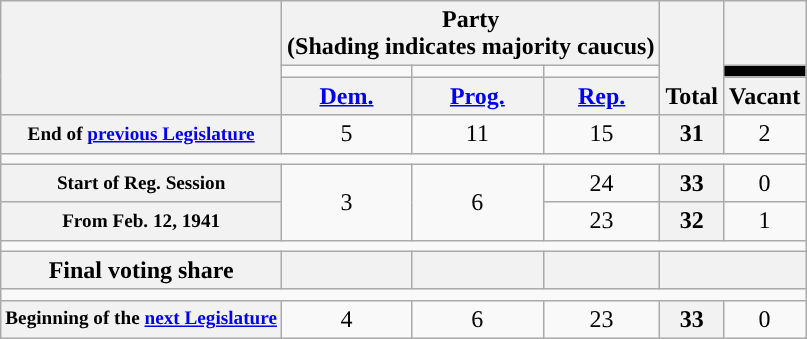<table class=wikitable style="text-align:center">
<tr style="vertical-align:bottom;">
<th rowspan=3></th>
<th colspan=3>Party <div>(Shading indicates majority caucus)</div></th>
<th rowspan=3>Total</th>
<th></th>
</tr>
<tr style="height:5px">
<td style="background-color:"></td>
<td style="background-color:"></td>
<td style="background-color:"></td>
<td style="background:black;"></td>
</tr>
<tr>
<th><a href='#'>Dem.</a></th>
<th><a href='#'>Prog.</a></th>
<th><a href='#'>Rep.</a></th>
<th>Vacant</th>
</tr>
<tr>
<th style="font-size:80%;">End of <a href='#'>previous Legislature</a></th>
<td>5</td>
<td>11</td>
<td>15</td>
<th>31</th>
<td>2</td>
</tr>
<tr>
<td colspan=6></td>
</tr>
<tr>
<th style="font-size:80%;">Start of Reg. Session</th>
<td rowspan="2">3</td>
<td rowspan="2">6</td>
<td>24</td>
<th>33</th>
<td>0</td>
</tr>
<tr>
<th style="font-size:80%;">From Feb. 12, 1941</th>
<td>23</td>
<th>32</th>
<td>1</td>
</tr>
<tr>
<td colspan=6></td>
</tr>
<tr>
<th>Final voting share</th>
<th></th>
<th></th>
<th></th>
<th colspan=2></th>
</tr>
<tr>
<td colspan=6></td>
</tr>
<tr>
<th style="font-size:80%;">Beginning of the <a href='#'>next Legislature</a></th>
<td>4</td>
<td>6</td>
<td>23</td>
<th>33</th>
<td>0</td>
</tr>
</table>
